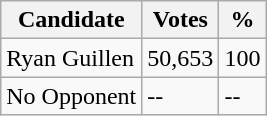<table class="wikitable">
<tr>
<th>Candidate</th>
<th>Votes</th>
<th>%</th>
</tr>
<tr>
<td>Ryan Guillen</td>
<td>50,653</td>
<td>100</td>
</tr>
<tr>
<td>No Opponent</td>
<td>--</td>
<td>--</td>
</tr>
</table>
